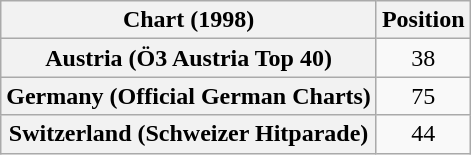<table class="wikitable sortable plainrowheaders" style="text-align:center">
<tr>
<th scope="col">Chart (1998)</th>
<th scope="col">Position</th>
</tr>
<tr>
<th scope="row">Austria (Ö3 Austria Top 40)</th>
<td>38</td>
</tr>
<tr>
<th scope="row">Germany (Official German Charts)</th>
<td>75</td>
</tr>
<tr>
<th scope="row">Switzerland (Schweizer Hitparade)</th>
<td>44</td>
</tr>
</table>
